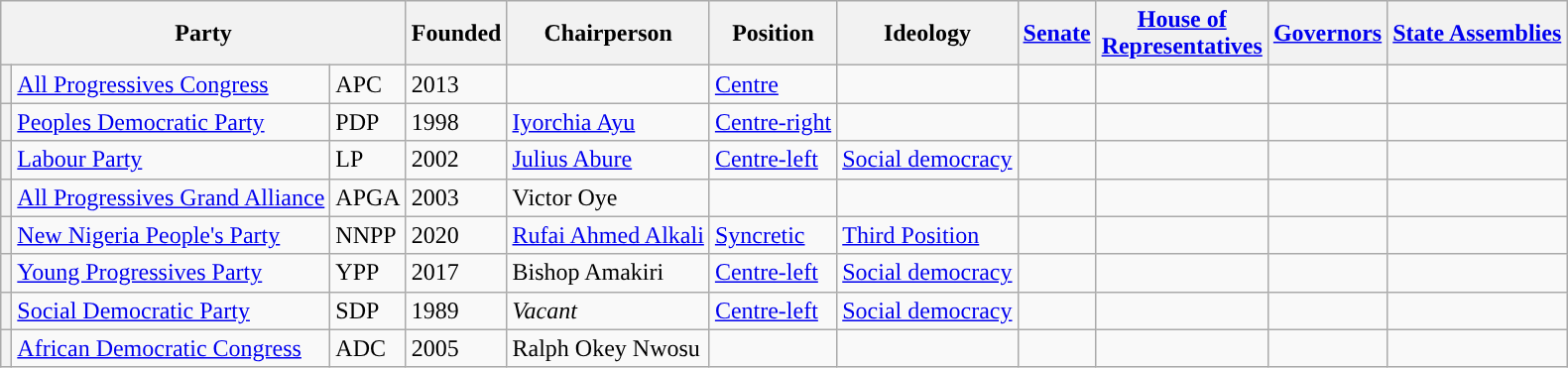<table class="wikitable">
<tr>
<th colspan="3" scope="col" class="unsortable" style="width:20px; text-align:center;">Party</th>
<th>Founded</th>
<th>Chairperson</th>
<th>Position</th>
<th>Ideology</th>
<th><a href='#'>Senate</a></th>
<th><a href='#'>House of<br>Representatives</a></th>
<th><a href='#'>Governors</a></th>
<th><a href='#'>State Assemblies</a></th>
</tr>
<tr yes>
<th style="background-color: "></th>
<td><a href='#'>All Progressives Congress</a></td>
<td>APC</td>
<td>2013</td>
<td></td>
<td><a href='#'>Centre</a></td>
<td></td>
<td></td>
<td></td>
<td></td>
<td></td>
</tr>
<tr>
<th style="background-color: "></th>
<td><a href='#'>Peoples Democratic Party</a></td>
<td>PDP</td>
<td>1998</td>
<td><a href='#'>Iyorchia Ayu</a></td>
<td><a href='#'>Centre-right</a></td>
<td></td>
<td></td>
<td></td>
<td></td>
<td></td>
</tr>
<tr>
<th style="background-color: "></th>
<td><a href='#'>Labour Party</a></td>
<td>LP</td>
<td>2002</td>
<td><a href='#'>Julius Abure</a></td>
<td><a href='#'>Centre-left</a></td>
<td><a href='#'>Social democracy</a></td>
<td></td>
<td></td>
<td></td>
<td></td>
</tr>
<tr>
<th style="background-color: "></th>
<td><a href='#'>All Progressives Grand Alliance</a></td>
<td>APGA</td>
<td>2003</td>
<td>Victor Oye</td>
<td></td>
<td></td>
<td></td>
<td></td>
<td></td>
<td></td>
</tr>
<tr>
<th style="background-color: "></th>
<td><a href='#'>New Nigeria People's Party</a></td>
<td>NNPP</td>
<td>2020</td>
<td><a href='#'>Rufai Ahmed Alkali</a></td>
<td><a href='#'>Syncretic</a></td>
<td><a href='#'>Third Position</a></td>
<td></td>
<td></td>
<td></td>
<td></td>
</tr>
<tr>
<th style="background-color: "></th>
<td><a href='#'>Young Progressives Party</a></td>
<td>YPP</td>
<td>2017</td>
<td>Bishop Amakiri</td>
<td><a href='#'>Centre-left</a></td>
<td><a href='#'>Social democracy</a></td>
<td></td>
<td></td>
<td></td>
<td></td>
</tr>
<tr>
<th style="background-color: "></th>
<td><a href='#'>Social Democratic Party</a></td>
<td>SDP</td>
<td>1989</td>
<td><em>Vacant</em></td>
<td><a href='#'>Centre-left</a></td>
<td><a href='#'>Social democracy</a></td>
<td></td>
<td></td>
<td></td>
<td></td>
</tr>
<tr>
<th style="background-color: "></th>
<td><a href='#'>African Democratic Congress</a></td>
<td>ADC</td>
<td>2005</td>
<td>Ralph Okey Nwosu</td>
<td></td>
<td></td>
<td></td>
<td></td>
<td></td>
<td></td>
</tr>
</table>
